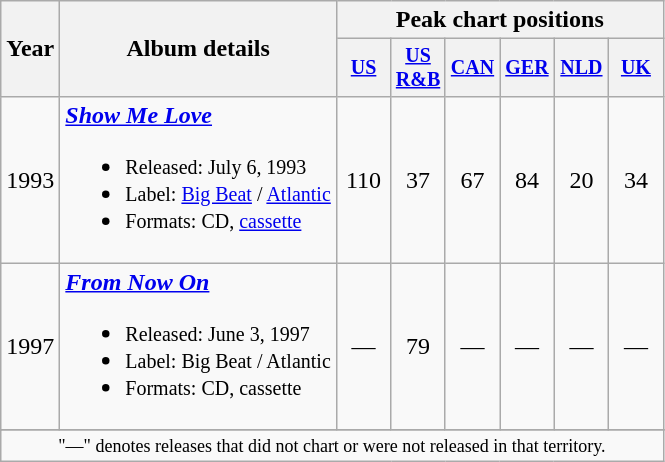<table class="wikitable" style="text-align:center;">
<tr>
<th rowspan="2">Year</th>
<th rowspan="2">Album details</th>
<th colspan="6">Peak chart positions</th>
</tr>
<tr style="font-size:smaller;">
<th width="30"><a href='#'>US</a><br></th>
<th width="30"><a href='#'>US<br>R&B</a><br></th>
<th width="30"><a href='#'>CAN</a><br></th>
<th width="30"><a href='#'>GER</a><br></th>
<th width="30"><a href='#'>NLD</a><br></th>
<th width="30"><a href='#'>UK</a><br></th>
</tr>
<tr>
<td rowspan="1">1993</td>
<td align="left"><strong><em><a href='#'>Show Me Love</a></em></strong><br><ul><li><small>Released: July 6, 1993</small></li><li><small>Label: <a href='#'>Big Beat</a> / <a href='#'>Atlantic</a></small></li><li><small>Formats: CD, <a href='#'>cassette</a></small></li></ul></td>
<td>110</td>
<td>37</td>
<td>67</td>
<td>84</td>
<td>20</td>
<td>34</td>
</tr>
<tr>
<td rowspan="1">1997</td>
<td align="left"><strong><em><a href='#'>From Now On</a></em></strong><br><ul><li><small>Released: June 3, 1997</small></li><li><small>Label: Big Beat / Atlantic</small></li><li><small>Formats: CD, cassette</small></li></ul></td>
<td>—</td>
<td>79</td>
<td>—</td>
<td>—</td>
<td>—</td>
<td>—</td>
</tr>
<tr>
</tr>
<tr>
<td colspan="8" style="text-align:center; font-size:9pt;">"—" denotes releases that did not chart or were not released in that territory.</td>
</tr>
</table>
